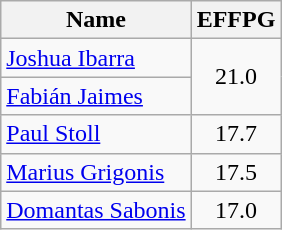<table class=wikitable>
<tr>
<th>Name</th>
<th>EFFPG</th>
</tr>
<tr>
<td> <a href='#'>Joshua Ibarra</a></td>
<td align=center rowspan=2>21.0</td>
</tr>
<tr>
<td> <a href='#'>Fabián Jaimes</a></td>
</tr>
<tr>
<td> <a href='#'>Paul Stoll</a></td>
<td align=center>17.7</td>
</tr>
<tr>
<td> <a href='#'>Marius Grigonis</a></td>
<td align=center>17.5</td>
</tr>
<tr>
<td> <a href='#'>Domantas Sabonis</a></td>
<td align=center>17.0</td>
</tr>
</table>
